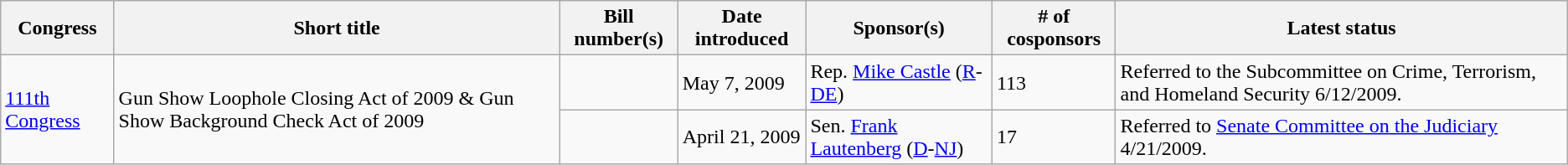<table class="wikitable">
<tr>
<th>Congress</th>
<th>Short title</th>
<th>Bill number(s)</th>
<th>Date introduced</th>
<th>Sponsor(s)</th>
<th># of cosponsors</th>
<th>Latest status</th>
</tr>
<tr>
<td rowspan=2><a href='#'>111th Congress</a></td>
<td rowspan=2>Gun Show Loophole Closing Act of 2009 & Gun Show Background Check Act of 2009</td>
<td></td>
<td>May 7, 2009</td>
<td>Rep. <a href='#'>Mike Castle</a> (<a href='#'>R</a>-<a href='#'>DE</a>)</td>
<td>113</td>
<td>Referred to the Subcommittee on Crime, Terrorism, and Homeland Security 6/12/2009.</td>
</tr>
<tr>
<td></td>
<td>April 21, 2009</td>
<td>Sen. <a href='#'>Frank Lautenberg</a> (<a href='#'>D</a>-<a href='#'>NJ</a>)</td>
<td>17</td>
<td>Referred to <a href='#'>Senate Committee on the Judiciary</a> 4/21/2009.</td>
</tr>
</table>
